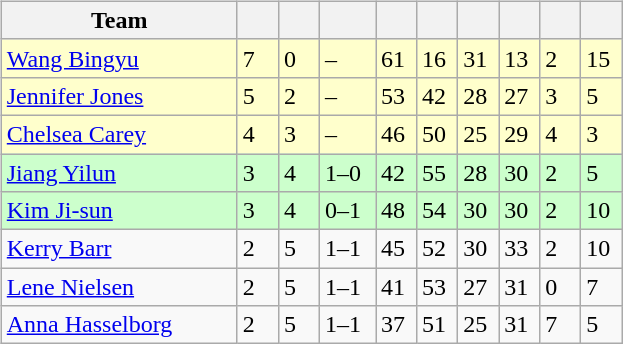<table table>
<tr>
<td valign=top width=10%><br><table class=wikitable>
<tr>
<th width=150>Team</th>
<th width=20></th>
<th width=20></th>
<th width=30></th>
<th width=20></th>
<th width=20></th>
<th width=20></th>
<th width=20></th>
<th width=20></th>
<th width=20></th>
</tr>
<tr bgcolor=#ffffcc>
<td> <a href='#'>Wang Bingyu</a></td>
<td>7</td>
<td>0</td>
<td>–</td>
<td>61</td>
<td>16</td>
<td>31</td>
<td>13</td>
<td>2</td>
<td>15</td>
</tr>
<tr bgcolor=#ffffcc>
<td> <a href='#'>Jennifer Jones</a></td>
<td>5</td>
<td>2</td>
<td>–</td>
<td>53</td>
<td>42</td>
<td>28</td>
<td>27</td>
<td>3</td>
<td>5</td>
</tr>
<tr bgcolor=#ffffcc>
<td> <a href='#'>Chelsea Carey</a></td>
<td>4</td>
<td>3</td>
<td>–</td>
<td>46</td>
<td>50</td>
<td>25</td>
<td>29</td>
<td>4</td>
<td>3</td>
</tr>
<tr bgcolor=#ccffcc>
<td> <a href='#'>Jiang Yilun</a></td>
<td>3</td>
<td>4</td>
<td>1–0</td>
<td>42</td>
<td>55</td>
<td>28</td>
<td>30</td>
<td>2</td>
<td>5</td>
</tr>
<tr bgcolor=#ccffcc>
<td> <a href='#'>Kim Ji-sun</a></td>
<td>3</td>
<td>4</td>
<td>0–1</td>
<td>48</td>
<td>54</td>
<td>30</td>
<td>30</td>
<td>2</td>
<td>10</td>
</tr>
<tr>
<td> <a href='#'>Kerry Barr</a></td>
<td>2</td>
<td>5</td>
<td>1–1</td>
<td>45</td>
<td>52</td>
<td>30</td>
<td>33</td>
<td>2</td>
<td>10</td>
</tr>
<tr>
<td> <a href='#'>Lene Nielsen</a></td>
<td>2</td>
<td>5</td>
<td>1–1</td>
<td>41</td>
<td>53</td>
<td>27</td>
<td>31</td>
<td>0</td>
<td>7</td>
</tr>
<tr>
<td> <a href='#'>Anna Hasselborg</a></td>
<td>2</td>
<td>5</td>
<td>1–1</td>
<td>37</td>
<td>51</td>
<td>25</td>
<td>31</td>
<td>7</td>
<td>5</td>
</tr>
</table>
</td>
</tr>
</table>
